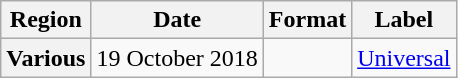<table class="wikitable plainrowheaders">
<tr>
<th>Region</th>
<th>Date</th>
<th>Format</th>
<th>Label</th>
</tr>
<tr>
<th scope="row">Various</th>
<td>19 October 2018</td>
<td></td>
<td><a href='#'>Universal</a></td>
</tr>
</table>
